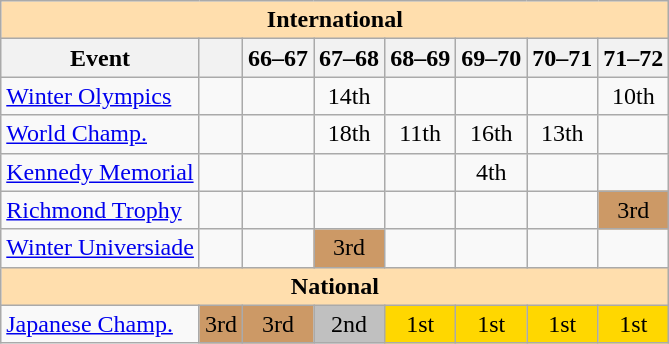<table class="wikitable" style="text-align:center">
<tr>
<th style="background-color: #ffdead; " colspan=8 align=center>International</th>
</tr>
<tr>
<th>Event</th>
<th></th>
<th>66–67</th>
<th>67–68</th>
<th>68–69</th>
<th>69–70</th>
<th>70–71</th>
<th>71–72</th>
</tr>
<tr>
<td align=left><a href='#'>Winter Olympics</a></td>
<td></td>
<td></td>
<td>14th</td>
<td></td>
<td></td>
<td></td>
<td>10th</td>
</tr>
<tr>
<td align=left><a href='#'>World Champ.</a></td>
<td></td>
<td></td>
<td>18th</td>
<td>11th</td>
<td>16th</td>
<td>13th</td>
<td></td>
</tr>
<tr>
<td align=left><a href='#'>Kennedy Memorial</a></td>
<td></td>
<td></td>
<td></td>
<td></td>
<td>4th</td>
<td></td>
<td></td>
</tr>
<tr>
<td align=left><a href='#'>Richmond Trophy</a></td>
<td></td>
<td></td>
<td></td>
<td></td>
<td></td>
<td></td>
<td bgcolor=cc9966>3rd</td>
</tr>
<tr>
<td align=left><a href='#'>Winter Universiade</a></td>
<td></td>
<td></td>
<td bgcolor=cc9966>3rd</td>
<td></td>
<td></td>
<td></td>
<td></td>
</tr>
<tr>
<th style="background-color: #ffdead; " colspan=8 align=center>National</th>
</tr>
<tr>
<td align=left><a href='#'>Japanese Champ.</a></td>
<td bgcolor=cc9966>3rd</td>
<td bgcolor=cc9966>3rd</td>
<td bgcolor=silver>2nd</td>
<td bgcolor=gold>1st</td>
<td bgcolor=gold>1st</td>
<td bgcolor=gold>1st</td>
<td bgcolor=gold>1st</td>
</tr>
</table>
